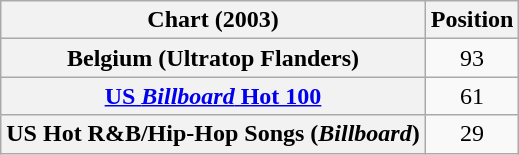<table class="wikitable sortable plainrowheaders" style="text-align:center">
<tr>
<th scope="col">Chart (2003)</th>
<th scope="col">Position</th>
</tr>
<tr>
<th scope="row">Belgium (Ultratop Flanders)</th>
<td>93</td>
</tr>
<tr>
<th scope="row"><a href='#'>US <em>Billboard</em> Hot 100</a></th>
<td>61</td>
</tr>
<tr>
<th scope="row">US Hot R&B/Hip-Hop Songs (<em>Billboard</em>)</th>
<td>29</td>
</tr>
</table>
